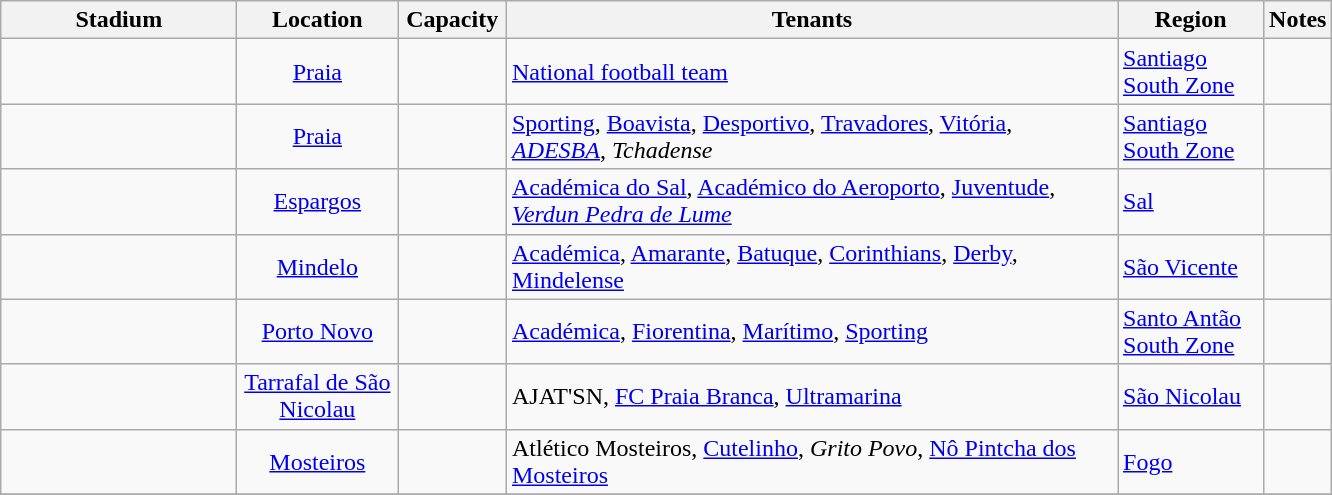<table class="wikitable sortable">
<tr>
<th width=150>Stadium</th>
<th width=100>Location</th>
<th width=65>Capacity</th>
<th width=400>Tenants</th>
<th width=90>Region</th>
<th>Notes</th>
</tr>
<tr>
<td style="text-align:center;"></td>
<td style="text-align:center;"><a href='#'>Praia</a></td>
<td style="text-align:center;"></td>
<td><a href='#'>National football team</a></td>
<td><a href='#'>Santiago South Zone</a></td>
<td></td>
</tr>
<tr>
<td style="text-align:center;"></td>
<td style="text-align:center;"><a href='#'>Praia</a></td>
<td style="text-align:center;"> </td>
<td><a href='#'>Sporting</a>, <a href='#'>Boavista</a>, <a href='#'>Desportivo</a>, <a href='#'>Travadores</a>, <a href='#'>Vitória</a>, <em><a href='#'>ADESBA</a></em>, <em>Tchadense</em></td>
<td><a href='#'>Santiago South Zone</a></td>
<td></td>
</tr>
<tr>
<td style="text-align:center;"></td>
<td style="text-align:center;"><a href='#'>Espargos</a></td>
<td style="text-align:center;"></td>
<td><a href='#'>Académica do Sal</a>, <a href='#'>Académico do Aeroporto</a>, <a href='#'>Juventude</a>, <em><a href='#'>Verdun Pedra de Lume</a></em></td>
<td><a href='#'>Sal</a></td>
<td></td>
</tr>
<tr>
<td style="text-align:center;"></td>
<td style="text-align:center;"><a href='#'>Mindelo</a></td>
<td style="text-align:center;"></td>
<td><a href='#'>Académica</a>, <a href='#'>Amarante</a>, <a href='#'>Batuque</a>, <a href='#'>Corinthians</a>, <a href='#'>Derby</a>, <a href='#'>Mindelense</a></td>
<td><a href='#'>São Vicente</a></td>
<td></td>
</tr>
<tr>
<td style="text-align:center;"></td>
<td style="text-align:center;"><a href='#'>Porto Novo</a></td>
<td style="text-align:center;"></td>
<td><a href='#'>Académica</a>, <a href='#'>Fiorentina</a>, <a href='#'>Marítimo</a>, <a href='#'>Sporting</a></td>
<td><a href='#'>Santo Antão South Zone</a></td>
<td></td>
</tr>
<tr>
<td style="text-align:center;"></td>
<td style="text-align:center;"><a href='#'>Tarrafal de São Nicolau</a></td>
<td style="text-align:center;"></td>
<td>AJAT'SN, <a href='#'>FC Praia Branca</a>, <a href='#'>Ultramarina</a></td>
<td><a href='#'>São Nicolau</a></td>
<td></td>
</tr>
<tr>
<td style="text-align:center;"></td>
<td style="text-align:center;"><a href='#'>Mosteiros</a></td>
<td style="text-align:center;"></td>
<td>Atlético Mosteiros, <a href='#'>Cutelinho</a>, <em>Grito Povo</em>, <a href='#'>Nô Pintcha dos Mosteiros</a></td>
<td><a href='#'>Fogo</a></td>
<td></td>
</tr>
<tr>
</tr>
</table>
